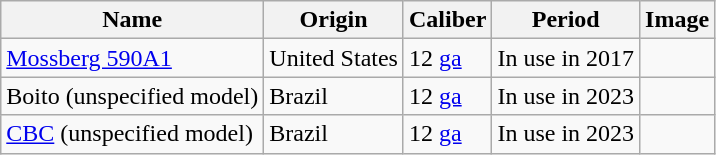<table class="wikitable mw-collapsible mw-collapsed">
<tr>
<th>Name</th>
<th>Origin</th>
<th>Caliber</th>
<th>Period</th>
<th>Image</th>
</tr>
<tr>
<td><a href='#'>Mossberg 590A1</a></td>
<td>United States</td>
<td>12 <a href='#'>ga</a></td>
<td>In use in 2017</td>
<td></td>
</tr>
<tr>
<td>Boito (unspecified model)</td>
<td>Brazil</td>
<td>12 <a href='#'>ga</a></td>
<td>In use in 2023</td>
<td></td>
</tr>
<tr>
<td><a href='#'>CBC</a> (unspecified model)</td>
<td>Brazil</td>
<td>12 <a href='#'>ga</a></td>
<td>In use in 2023</td>
<td></td>
</tr>
</table>
